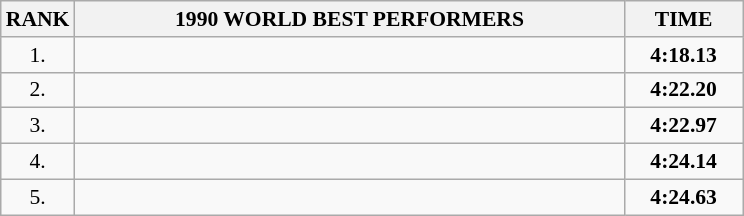<table class="wikitable" style="border-collapse: collapse; font-size: 90%;">
<tr>
<th>RANK</th>
<th align="center" style="width: 25em">1990 WORLD BEST PERFORMERS</th>
<th align="center" style="width: 5em">TIME</th>
</tr>
<tr>
<td align="center">1.</td>
<td></td>
<td align="center"><strong>4:18.13</strong></td>
</tr>
<tr>
<td align="center">2.</td>
<td></td>
<td align="center"><strong>4:22.20</strong></td>
</tr>
<tr>
<td align="center">3.</td>
<td></td>
<td align="center"><strong>4:22.97</strong></td>
</tr>
<tr>
<td align="center">4.</td>
<td></td>
<td align="center"><strong>4:24.14</strong></td>
</tr>
<tr>
<td align="center">5.</td>
<td></td>
<td align="center"><strong>4:24.63</strong></td>
</tr>
</table>
